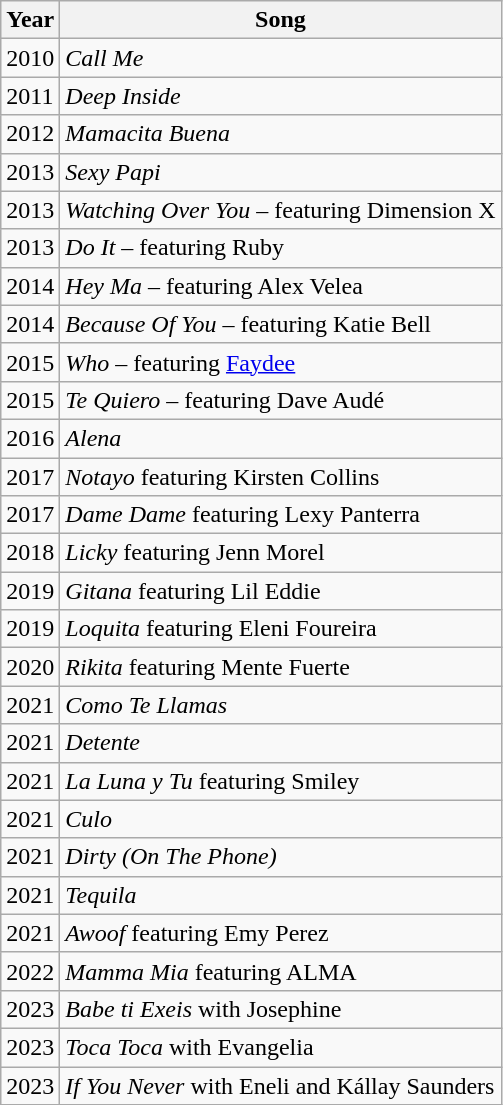<table class="wikitable">
<tr>
<th>Year</th>
<th>Song</th>
</tr>
<tr>
<td>2010</td>
<td><em>Call Me</em></td>
</tr>
<tr>
<td>2011</td>
<td><em>Deep Inside</em></td>
</tr>
<tr>
<td>2012</td>
<td><em>Mamacita Buena</em></td>
</tr>
<tr>
<td>2013</td>
<td><em>Sexy Papi</em></td>
</tr>
<tr>
<td>2013</td>
<td><em>Watching Over You</em> – featuring Dimension X</td>
</tr>
<tr>
<td>2013</td>
<td><em>Do It</em> – featuring Ruby</td>
</tr>
<tr>
<td>2014</td>
<td><em>Hey Ma</em> – featuring Alex Velea</td>
</tr>
<tr>
<td>2014</td>
<td><em>Because Of You</em> – featuring Katie Bell</td>
</tr>
<tr>
<td>2015</td>
<td><em>Who</em> – featuring <a href='#'>Faydee</a></td>
</tr>
<tr>
<td>2015</td>
<td><em>Te Quiero</em> – featuring Dave Audé</td>
</tr>
<tr>
<td>2016</td>
<td><em>Alena</em></td>
</tr>
<tr>
<td>2017</td>
<td><em>Notayo</em> featuring Kirsten Collins</td>
</tr>
<tr>
<td>2017</td>
<td><em>Dame Dame</em> featuring Lexy Panterra</td>
</tr>
<tr>
<td>2018</td>
<td><em>Licky</em> featuring Jenn Morel</td>
</tr>
<tr>
<td>2019</td>
<td><em>Gitana</em> featuring Lil Eddie</td>
</tr>
<tr>
<td>2019</td>
<td><em>Loquita</em> featuring Eleni Foureira</td>
</tr>
<tr>
<td>2020</td>
<td><em>Rikita</em> featuring Mente Fuerte</td>
</tr>
<tr>
<td>2021</td>
<td><em>Como Te Llamas</em></td>
</tr>
<tr>
<td>2021</td>
<td><em>Detente</em></td>
</tr>
<tr>
<td>2021</td>
<td><em>La Luna y Tu</em> featuring Smiley</td>
</tr>
<tr>
<td>2021</td>
<td><em>Culo</em></td>
</tr>
<tr>
<td>2021</td>
<td><em>Dirty (On The Phone)</em></td>
</tr>
<tr>
<td>2021</td>
<td><em>Tequila</em></td>
</tr>
<tr>
<td>2021</td>
<td><em>Awoof</em> featuring Emy Perez</td>
</tr>
<tr>
<td>2022</td>
<td><em>Mamma Mia</em> featuring ALMA</td>
</tr>
<tr>
<td>2023</td>
<td><em>Babe ti Exeis</em> with Josephine</td>
</tr>
<tr>
<td>2023</td>
<td><em>Toca Toca</em> with Evangelia</td>
</tr>
<tr>
<td>2023</td>
<td><em>If You Never</em> with Eneli and Kállay Saunders</td>
</tr>
</table>
